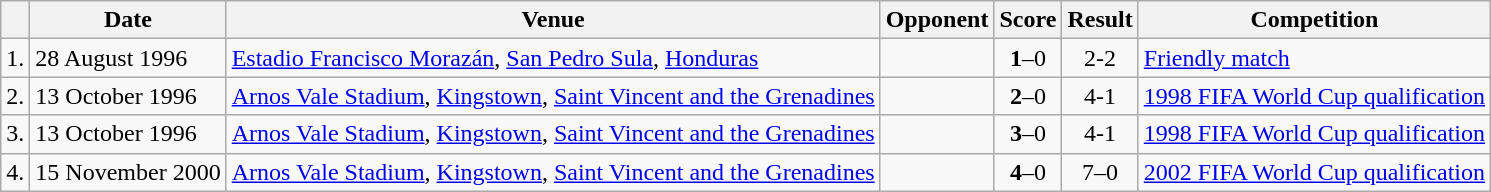<table class="wikitable">
<tr>
<th></th>
<th>Date</th>
<th>Venue</th>
<th>Opponent</th>
<th>Score</th>
<th>Result</th>
<th>Competition</th>
</tr>
<tr>
<td align="center">1.</td>
<td>28 August 1996</td>
<td><a href='#'>Estadio Francisco Morazán</a>, <a href='#'>San Pedro Sula</a>, <a href='#'>Honduras</a></td>
<td></td>
<td align="center"><strong>1</strong>–0</td>
<td align="center">2-2</td>
<td><a href='#'>Friendly match</a></td>
</tr>
<tr>
<td align="center">2.</td>
<td>13 October 1996</td>
<td><a href='#'>Arnos Vale Stadium</a>, <a href='#'>Kingstown</a>, <a href='#'>Saint Vincent and the Grenadines</a></td>
<td></td>
<td align="center"><strong>2</strong>–0</td>
<td align="center">4-1</td>
<td><a href='#'>1998 FIFA World Cup qualification</a></td>
</tr>
<tr>
<td align="center">3.</td>
<td>13 October 1996</td>
<td><a href='#'>Arnos Vale Stadium</a>, <a href='#'>Kingstown</a>, <a href='#'>Saint Vincent and the Grenadines</a></td>
<td></td>
<td align="center"><strong>3</strong>–0</td>
<td align="center">4-1</td>
<td><a href='#'>1998 FIFA World Cup qualification</a></td>
</tr>
<tr>
<td align="center">4.</td>
<td>15 November 2000</td>
<td><a href='#'>Arnos Vale Stadium</a>, <a href='#'>Kingstown</a>, <a href='#'>Saint Vincent and the Grenadines</a></td>
<td></td>
<td align="center"><strong>4</strong>–0</td>
<td align="center">7–0</td>
<td><a href='#'>2002 FIFA World Cup qualification</a></td>
</tr>
</table>
